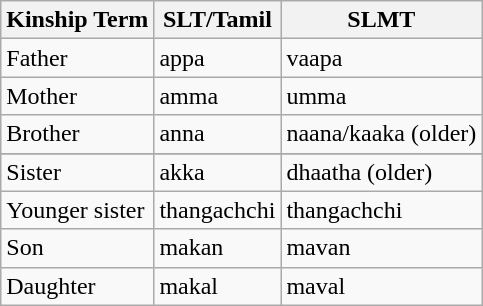<table class="wikitable">
<tr>
<th>Kinship Term</th>
<th>SLT/Tamil</th>
<th>SLMT</th>
</tr>
<tr>
<td>Father</td>
<td>appa</td>
<td>vaapa</td>
</tr>
<tr>
<td>Mother</td>
<td>amma</td>
<td>umma</td>
</tr>
<tr>
<td>Brother</td>
<td>anna</td>
<td>naana/kaaka (older)</td>
</tr>
<tr Younger brother|| || Thambi>
</tr>
<tr>
<td>Sister</td>
<td>akka</td>
<td>dhaatha (older)</td>
</tr>
<tr>
<td>Younger sister</td>
<td>thangachchi</td>
<td>thangachchi</td>
</tr>
<tr>
<td>Son</td>
<td>makan</td>
<td>mavan</td>
</tr>
<tr>
<td>Daughter</td>
<td>makal</td>
<td>maval</td>
</tr>
</table>
